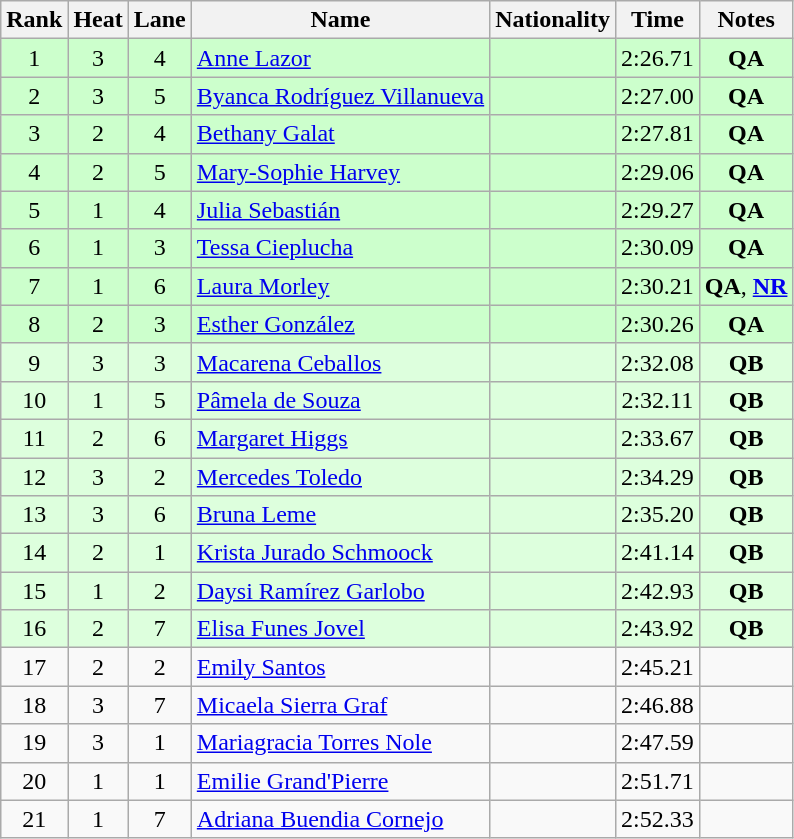<table class="wikitable sortable" style="text-align:center">
<tr>
<th>Rank</th>
<th>Heat</th>
<th>Lane</th>
<th>Name</th>
<th>Nationality</th>
<th>Time</th>
<th>Notes</th>
</tr>
<tr bgcolor=ccffcc>
<td>1</td>
<td>3</td>
<td>4</td>
<td align=left><a href='#'>Anne Lazor</a></td>
<td align=left></td>
<td>2:26.71</td>
<td><strong>QA</strong></td>
</tr>
<tr bgcolor=ccffcc>
<td>2</td>
<td>3</td>
<td>5</td>
<td align=left><a href='#'>Byanca Rodríguez Villanueva</a></td>
<td align=left></td>
<td>2:27.00</td>
<td><strong>QA</strong></td>
</tr>
<tr bgcolor=ccffcc>
<td>3</td>
<td>2</td>
<td>4</td>
<td align=left><a href='#'>Bethany Galat</a></td>
<td align=left></td>
<td>2:27.81</td>
<td><strong>QA</strong></td>
</tr>
<tr bgcolor=ccffcc>
<td>4</td>
<td>2</td>
<td>5</td>
<td align=left><a href='#'>Mary-Sophie Harvey</a></td>
<td align=left></td>
<td>2:29.06</td>
<td><strong>QA</strong></td>
</tr>
<tr bgcolor=ccffcc>
<td>5</td>
<td>1</td>
<td>4</td>
<td align=left><a href='#'>Julia Sebastián</a></td>
<td align=left></td>
<td>2:29.27</td>
<td><strong>QA</strong></td>
</tr>
<tr bgcolor=ccffcc>
<td>6</td>
<td>1</td>
<td>3</td>
<td align=left><a href='#'>Tessa Cieplucha</a></td>
<td align=left></td>
<td>2:30.09</td>
<td><strong>QA</strong></td>
</tr>
<tr bgcolor=ccffcc>
<td>7</td>
<td>1</td>
<td>6</td>
<td align=left><a href='#'>Laura Morley</a></td>
<td align=left></td>
<td>2:30.21</td>
<td><strong>QA</strong>, <strong><a href='#'>NR</a></strong></td>
</tr>
<tr bgcolor=ccffcc>
<td>8</td>
<td>2</td>
<td>3</td>
<td align=left><a href='#'>Esther González</a></td>
<td align=left></td>
<td>2:30.26</td>
<td><strong>QA</strong></td>
</tr>
<tr bgcolor=ddffdd>
<td>9</td>
<td>3</td>
<td>3</td>
<td align=left><a href='#'>Macarena Ceballos</a></td>
<td align=left></td>
<td>2:32.08</td>
<td><strong>QB</strong></td>
</tr>
<tr bgcolor=ddffdd>
<td>10</td>
<td>1</td>
<td>5</td>
<td align=left><a href='#'>Pâmela de Souza</a></td>
<td align=left></td>
<td>2:32.11</td>
<td><strong>QB</strong></td>
</tr>
<tr bgcolor=ddffdd>
<td>11</td>
<td>2</td>
<td>6</td>
<td align=left><a href='#'>Margaret Higgs</a></td>
<td align=left></td>
<td>2:33.67</td>
<td><strong>QB</strong></td>
</tr>
<tr bgcolor=ddffdd>
<td>12</td>
<td>3</td>
<td>2</td>
<td align=left><a href='#'>Mercedes Toledo</a></td>
<td align=left></td>
<td>2:34.29</td>
<td><strong>QB</strong></td>
</tr>
<tr bgcolor=ddffdd>
<td>13</td>
<td>3</td>
<td>6</td>
<td align=left><a href='#'>Bruna Leme</a></td>
<td align=left></td>
<td>2:35.20</td>
<td><strong>QB</strong></td>
</tr>
<tr bgcolor=ddffdd>
<td>14</td>
<td>2</td>
<td>1</td>
<td align=left><a href='#'>Krista Jurado Schmoock</a></td>
<td align=left></td>
<td>2:41.14</td>
<td><strong>QB</strong></td>
</tr>
<tr bgcolor=ddffdd>
<td>15</td>
<td>1</td>
<td>2</td>
<td align=left><a href='#'>Daysi Ramírez Garlobo</a></td>
<td align=left></td>
<td>2:42.93</td>
<td><strong>QB</strong></td>
</tr>
<tr bgcolor=ddffdd>
<td>16</td>
<td>2</td>
<td>7</td>
<td align=left><a href='#'>Elisa Funes Jovel</a></td>
<td align=left></td>
<td>2:43.92</td>
<td><strong>QB</strong></td>
</tr>
<tr>
<td>17</td>
<td>2</td>
<td>2</td>
<td align=left><a href='#'>Emily Santos</a></td>
<td align=left></td>
<td>2:45.21</td>
<td></td>
</tr>
<tr>
<td>18</td>
<td>3</td>
<td>7</td>
<td align=left><a href='#'>Micaela Sierra Graf</a></td>
<td align=left></td>
<td>2:46.88</td>
<td></td>
</tr>
<tr>
<td>19</td>
<td>3</td>
<td>1</td>
<td align=left><a href='#'>Mariagracia Torres Nole</a></td>
<td align=left></td>
<td>2:47.59</td>
<td></td>
</tr>
<tr>
<td>20</td>
<td>1</td>
<td>1</td>
<td align=left><a href='#'>Emilie Grand'Pierre</a></td>
<td align=left></td>
<td>2:51.71</td>
<td></td>
</tr>
<tr>
<td>21</td>
<td>1</td>
<td>7</td>
<td align=left><a href='#'>Adriana Buendia Cornejo</a></td>
<td align=left></td>
<td>2:52.33</td>
<td></td>
</tr>
</table>
